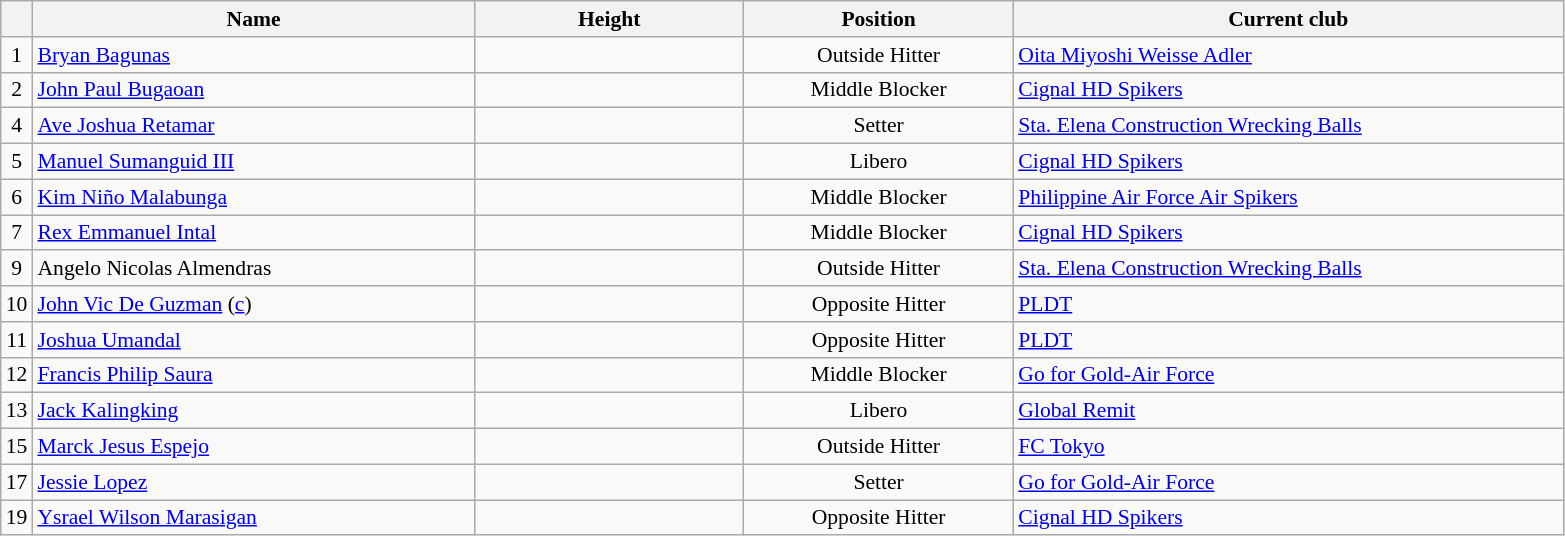<table class="wikitable sortable" style="font-size:90%; text-align:center;">
<tr>
<th></th>
<th style="width:20em">Name</th>
<th style="width:12em">Height</th>
<th style="width:12em">Position</th>
<th style="width:25em">Current club</th>
</tr>
<tr>
<td>1</td>
<td style="text-align: left"><a href='#'>Bryan Bagunas</a></td>
<td></td>
<td>Outside Hitter</td>
<td align=left> <a href='#'>Oita Miyoshi Weisse Adler</a></td>
</tr>
<tr>
<td>2</td>
<td style="text-align: left"><a href='#'>John Paul Bugaoan</a></td>
<td></td>
<td>Middle Blocker</td>
<td align=left> <a href='#'>Cignal HD Spikers</a></td>
</tr>
<tr>
<td>4</td>
<td style="text-align: left"><a href='#'>Ave Joshua Retamar</a></td>
<td></td>
<td>Setter</td>
<td align=left> <a href='#'>Sta. Elena Construction Wrecking Balls</a></td>
</tr>
<tr>
<td>5</td>
<td style="text-align: left"><a href='#'>Manuel Sumanguid III</a></td>
<td></td>
<td>Libero</td>
<td align=left> <a href='#'>Cignal HD Spikers</a></td>
</tr>
<tr>
<td>6</td>
<td style="text-align: left"><a href='#'>Kim Niño Malabunga</a></td>
<td></td>
<td>Middle Blocker</td>
<td align=left> <a href='#'>Philippine Air Force Air Spikers</a></td>
</tr>
<tr>
<td>7</td>
<td style="text-align: left"><a href='#'>Rex Emmanuel Intal</a></td>
<td></td>
<td>Middle Blocker</td>
<td align=left> <a href='#'>Cignal HD Spikers</a></td>
</tr>
<tr>
<td>9</td>
<td style="text-align: left">Angelo Nicolas Almendras</td>
<td></td>
<td>Outside Hitter</td>
<td align=left> <a href='#'>Sta. Elena Construction Wrecking Balls</a></td>
</tr>
<tr>
<td>10</td>
<td style="text-align: left"><a href='#'>John Vic De Guzman</a> (<a href='#'>c</a>)</td>
<td></td>
<td>Opposite Hitter</td>
<td align=left> <a href='#'>PLDT</a></td>
</tr>
<tr>
<td>11</td>
<td style="text-align: left"><a href='#'>Joshua Umandal</a></td>
<td></td>
<td>Opposite Hitter</td>
<td align=left> <a href='#'>PLDT</a></td>
</tr>
<tr>
<td>12</td>
<td style="text-align: left"><a href='#'>Francis Philip Saura</a></td>
<td></td>
<td>Middle Blocker</td>
<td align=left> <a href='#'>Go for Gold-Air Force</a></td>
</tr>
<tr>
<td>13</td>
<td style="text-align: left"><a href='#'>Jack Kalingking</a></td>
<td></td>
<td>Libero</td>
<td align=left> <a href='#'>Global Remit</a></td>
</tr>
<tr>
<td>15</td>
<td style="text-align: left"><a href='#'>Marck Jesus Espejo</a></td>
<td></td>
<td>Outside Hitter</td>
<td align=left> <a href='#'>FC Tokyo</a></td>
</tr>
<tr>
<td>17</td>
<td style="text-align: left"><a href='#'>Jessie Lopez</a></td>
<td></td>
<td>Setter</td>
<td align=left> <a href='#'>Go for Gold-Air Force</a></td>
</tr>
<tr>
<td>19</td>
<td style="text-align: left"><a href='#'>Ysrael Wilson Marasigan</a></td>
<td></td>
<td>Opposite Hitter</td>
<td align=left> <a href='#'>Cignal HD Spikers</a></td>
</tr>
</table>
